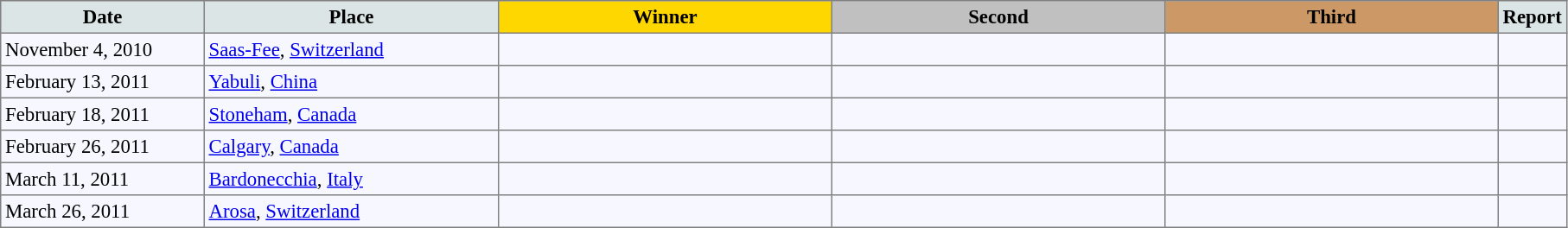<table bgcolor="#f7f8ff" cellpadding="3" cellspacing="0" border="1" style="font-size: 95%; border: gray solid 1px; border-collapse: collapse;">
<tr bgcolor="#CCCCCC">
<td align="center" bgcolor="#DCE5E5" width="150"><strong>Date</strong></td>
<td align="center" bgcolor="#DCE5E5" width="220"><strong>Place</strong></td>
<td align="center" bgcolor="gold" width="250"><strong>Winner</strong></td>
<td align="center" bgcolor="silver" width="250"><strong>Second</strong></td>
<td align="center" bgcolor="CC9966" width="250"><strong>Third</strong></td>
<td align="center" bgcolor="#DCE5E5"><strong>Report</strong></td>
</tr>
<tr align="left">
<td>November 4, 2010</td>
<td> <a href='#'>Saas-Fee</a>, <a href='#'>Switzerland</a></td>
<td></td>
<td></td>
<td></td>
<td></td>
</tr>
<tr align="left">
<td>February 13, 2011</td>
<td> <a href='#'>Yabuli</a>, <a href='#'>China</a></td>
<td></td>
<td></td>
<td></td>
<td></td>
</tr>
<tr align="left">
<td>February 18, 2011</td>
<td> <a href='#'>Stoneham</a>, <a href='#'>Canada</a></td>
<td></td>
<td></td>
<td></td>
<td></td>
</tr>
<tr align="left">
<td>February 26, 2011</td>
<td> <a href='#'>Calgary</a>, <a href='#'>Canada</a></td>
<td></td>
<td></td>
<td></td>
<td></td>
</tr>
<tr align="left">
<td>March 11, 2011</td>
<td> <a href='#'>Bardonecchia</a>, <a href='#'>Italy</a></td>
<td></td>
<td></td>
<td></td>
<td></td>
</tr>
<tr align="left">
<td>March 26, 2011</td>
<td> <a href='#'>Arosa</a>, <a href='#'>Switzerland</a></td>
<td></td>
<td></td>
<td></td>
<td></td>
</tr>
</table>
